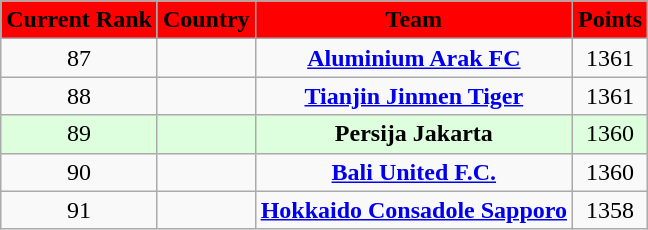<table class="wikitable" style="text-align: center;">
<tr>
<th style="background:#FF0000"><span> Current Rank</span></th>
<th style="background:#FF0000"><span> Country</span></th>
<th style="background:#FF0000"><span> Team</span></th>
<th style="background:#FF0000"><span> Points</span></th>
</tr>
<tr>
<td>87</td>
<td></td>
<td><strong><a href='#'>Aluminium Arak FC</a></strong></td>
<td>1361</td>
</tr>
<tr>
<td>88</td>
<td></td>
<td><strong><a href='#'>Tianjin Jinmen Tiger</a></strong></td>
<td>1361</td>
</tr>
<tr bgcolor="#ddffdd">
<td>89</td>
<td></td>
<td><strong>Persija Jakarta</strong></td>
<td>1360</td>
</tr>
<tr>
<td>90</td>
<td></td>
<td><strong><a href='#'>Bali United F.C.</a></strong></td>
<td>1360</td>
</tr>
<tr>
<td>91</td>
<td></td>
<td><strong><a href='#'>Hokkaido Consadole Sapporo</a></strong></td>
<td>1358</td>
</tr>
</table>
